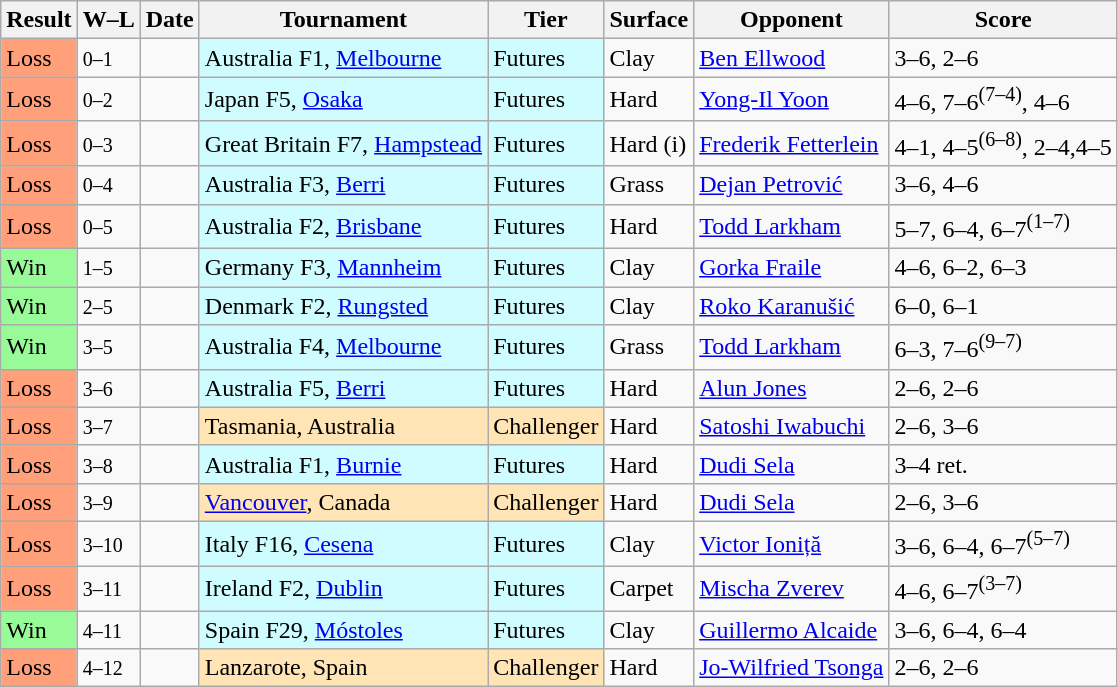<table class="sortable wikitable">
<tr>
<th>Result</th>
<th class="unsortable">W–L</th>
<th>Date</th>
<th>Tournament</th>
<th>Tier</th>
<th>Surface</th>
<th>Opponent</th>
<th class="unsortable">Score</th>
</tr>
<tr>
<td bgcolor="FFA07A">Loss</td>
<td><small>0–1</small></td>
<td></td>
<td style="background:#cffcff;">Australia F1, <a href='#'>Melbourne</a></td>
<td style="background:#cffcff;">Futures</td>
<td>Clay</td>
<td> <a href='#'>Ben Ellwood</a></td>
<td>3–6, 2–6</td>
</tr>
<tr>
<td bgcolor="FFA07A">Loss</td>
<td><small>0–2</small></td>
<td></td>
<td style="background:#cffcff;">Japan F5, <a href='#'>Osaka</a></td>
<td style="background:#cffcff;">Futures</td>
<td>Hard</td>
<td> <a href='#'>Yong-Il Yoon</a></td>
<td>4–6, 7–6<sup>(7–4)</sup>, 4–6</td>
</tr>
<tr>
<td bgcolor="FFA07A">Loss</td>
<td><small>0–3</small></td>
<td></td>
<td style="background:#cffcff;">Great Britain F7, <a href='#'>Hampstead</a></td>
<td style="background:#cffcff;">Futures</td>
<td>Hard (i)</td>
<td> <a href='#'>Frederik Fetterlein</a></td>
<td>4–1, 4–5<sup>(6–8)</sup>, 2–4,4–5</td>
</tr>
<tr>
<td bgcolor="FFA07A">Loss</td>
<td><small>0–4</small></td>
<td></td>
<td style="background:#cffcff;">Australia F3, <a href='#'>Berri</a></td>
<td style="background:#cffcff;">Futures</td>
<td>Grass</td>
<td> <a href='#'>Dejan Petrović</a></td>
<td>3–6, 4–6</td>
</tr>
<tr>
<td bgcolor="FFA07A">Loss</td>
<td><small>0–5</small></td>
<td></td>
<td style="background:#cffcff;">Australia F2, <a href='#'>Brisbane</a></td>
<td style="background:#cffcff;">Futures</td>
<td>Hard</td>
<td> <a href='#'>Todd Larkham</a></td>
<td>5–7, 6–4, 6–7<sup>(1–7)</sup></td>
</tr>
<tr>
<td bgcolor="98FB98">Win</td>
<td><small>1–5</small></td>
<td></td>
<td style="background:#cffcff;">Germany F3, <a href='#'>Mannheim</a></td>
<td style="background:#cffcff;">Futures</td>
<td>Clay</td>
<td> <a href='#'>Gorka Fraile</a></td>
<td>4–6, 6–2, 6–3</td>
</tr>
<tr>
<td bgcolor="98FB98">Win</td>
<td><small>2–5</small></td>
<td></td>
<td style="background:#cffcff;">Denmark F2, <a href='#'>Rungsted</a></td>
<td style="background:#cffcff;">Futures</td>
<td>Clay</td>
<td> <a href='#'>Roko Karanušić</a></td>
<td>6–0, 6–1</td>
</tr>
<tr>
<td bgcolor="98FB98">Win</td>
<td><small>3–5</small></td>
<td></td>
<td style="background:#cffcff;">Australia F4, <a href='#'>Melbourne</a></td>
<td style="background:#cffcff;">Futures</td>
<td>Grass</td>
<td> <a href='#'>Todd Larkham</a></td>
<td>6–3, 7–6<sup>(9–7)</sup></td>
</tr>
<tr>
<td bgcolor="FFA07A">Loss</td>
<td><small>3–6</small></td>
<td></td>
<td style="background:#cffcff;">Australia F5, <a href='#'>Berri</a></td>
<td style="background:#cffcff;">Futures</td>
<td>Hard</td>
<td> <a href='#'>Alun Jones</a></td>
<td>2–6, 2–6</td>
</tr>
<tr>
<td bgcolor="FFA07A">Loss</td>
<td><small>3–7</small></td>
<td></td>
<td style="background:moccasin;">Tasmania, Australia</td>
<td style="background:moccasin;">Challenger</td>
<td>Hard</td>
<td> <a href='#'>Satoshi Iwabuchi</a></td>
<td>2–6, 3–6</td>
</tr>
<tr>
<td bgcolor="FFA07A">Loss</td>
<td><small>3–8</small></td>
<td></td>
<td style="background:#cffcff;">Australia F1, <a href='#'>Burnie</a></td>
<td style="background:#cffcff;">Futures</td>
<td>Hard</td>
<td> <a href='#'>Dudi Sela</a></td>
<td>3–4 ret.</td>
</tr>
<tr>
<td bgcolor="FFA07A">Loss</td>
<td><small>3–9</small></td>
<td></td>
<td style="background:moccasin;"><a href='#'>Vancouver</a>, Canada</td>
<td style="background:moccasin;">Challenger</td>
<td>Hard</td>
<td> <a href='#'>Dudi Sela</a></td>
<td>2–6, 3–6</td>
</tr>
<tr>
<td bgcolor="FFA07A">Loss</td>
<td><small>3–10</small></td>
<td></td>
<td style="background:#cffcff;">Italy F16, <a href='#'>Cesena</a></td>
<td style="background:#cffcff;">Futures</td>
<td>Clay</td>
<td> <a href='#'>Victor Ioniță</a></td>
<td>3–6, 6–4, 6–7<sup>(5–7)</sup></td>
</tr>
<tr>
<td bgcolor="FFA07A">Loss</td>
<td><small>3–11</small></td>
<td></td>
<td style="background:#cffcff;">Ireland F2, <a href='#'>Dublin</a></td>
<td style="background:#cffcff;">Futures</td>
<td>Carpet</td>
<td> <a href='#'>Mischa Zverev</a></td>
<td>4–6, 6–7<sup>(3–7)</sup></td>
</tr>
<tr>
<td bgcolor="98FB98">Win</td>
<td><small>4–11</small></td>
<td></td>
<td style="background:#cffcff;">Spain F29, <a href='#'>Móstoles</a></td>
<td style="background:#cffcff;">Futures</td>
<td>Clay</td>
<td> <a href='#'>Guillermo Alcaide</a></td>
<td>3–6, 6–4, 6–4</td>
</tr>
<tr>
<td bgcolor="FFA07A">Loss</td>
<td><small>4–12</small></td>
<td></td>
<td style="background:moccasin;">Lanzarote, Spain</td>
<td style="background:moccasin;">Challenger</td>
<td>Hard</td>
<td> <a href='#'>Jo-Wilfried Tsonga</a></td>
<td>2–6, 2–6</td>
</tr>
</table>
